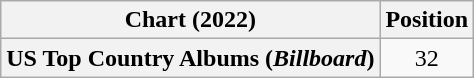<table class="wikitable plainrowheaders" style="text-align:center">
<tr>
<th scope="col">Chart (2022)</th>
<th scope="col">Position</th>
</tr>
<tr>
<th scope="row">US Top Country Albums (<em>Billboard</em>)</th>
<td>32</td>
</tr>
</table>
